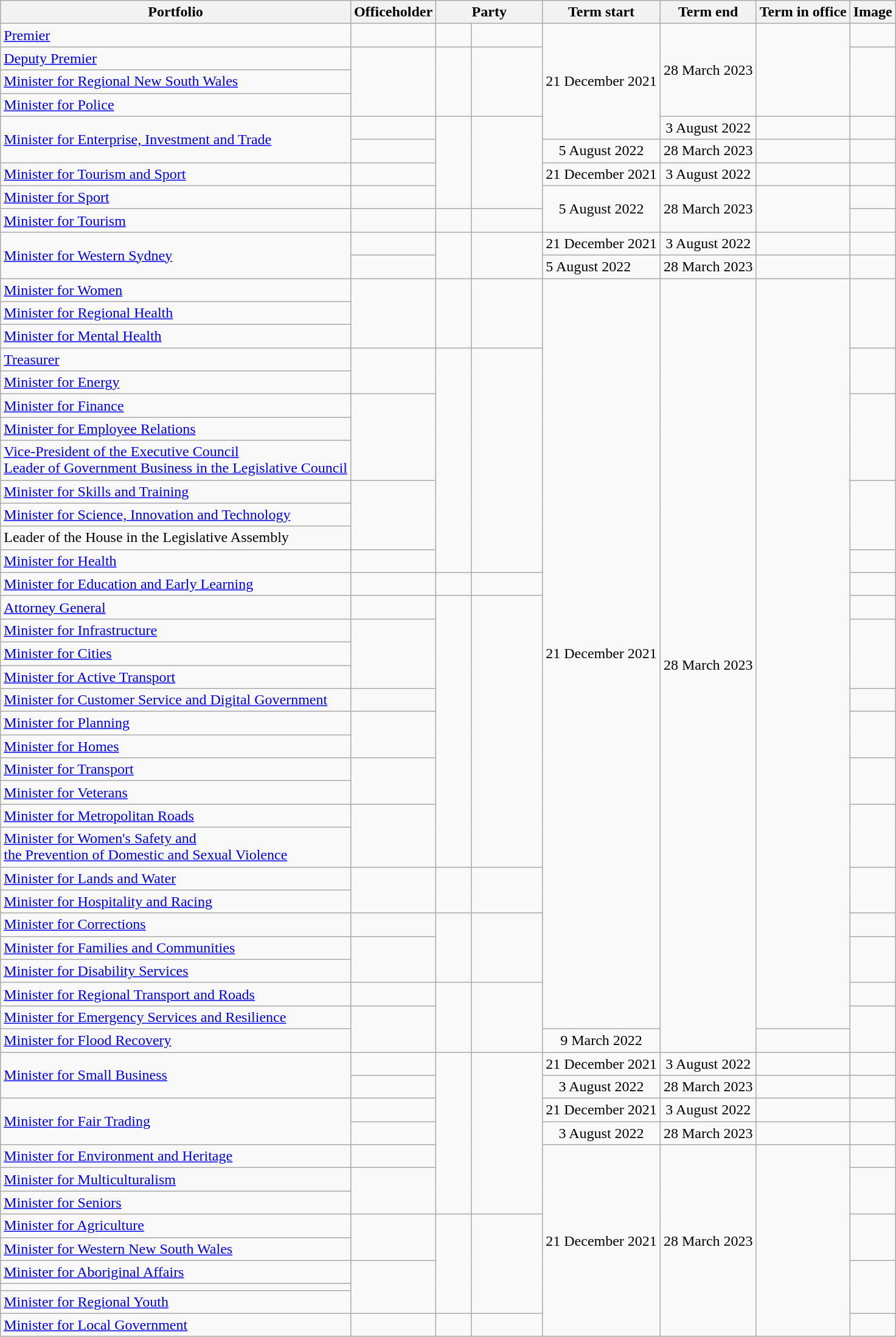<table class="wikitable sortable">
<tr>
<th>Portfolio</th>
<th>Officeholder</th>
<th colspan=2>Party</th>
<th>Term start</th>
<th>Term end</th>
<th>Term in office</th>
<th>Image</th>
</tr>
<tr>
<td><a href='#'>Premier</a></td>
<td></td>
<td> </td>
<td width=8%></td>
<td rowspan=5 align=center>21 December 2021</td>
<td rowspan=4 align=center>28 March 2023</td>
<td rowspan=4 align=right></td>
<td></td>
</tr>
<tr>
<td><a href='#'>Deputy Premier</a></td>
<td rowspan=3></td>
<td rowspan=3 > </td>
<td rowspan=3></td>
<td rowspan="3"></td>
</tr>
<tr>
<td><a href='#'>Minister for Regional New South Wales</a></td>
</tr>
<tr>
<td><a href='#'>Minister for Police</a></td>
</tr>
<tr>
<td rowspan=2><a href='#'>Minister for Enterprise, Investment and Trade</a></td>
<td></td>
<td rowspan=4 > </td>
<td rowspan=4></td>
<td align=center>3 August 2022</td>
<td align=right></td>
<td></td>
</tr>
<tr>
<td></td>
<td align=center>5 August 2022</td>
<td align=center>28 March 2023</td>
<td align=right></td>
<td></td>
</tr>
<tr>
<td><a href='#'>Minister for Tourism and Sport</a></td>
<td></td>
<td align=center>21 December 2021</td>
<td align=center>3 August 2022</td>
<td align=right></td>
<td></td>
</tr>
<tr>
<td><a href='#'>Minister for Sport</a></td>
<td></td>
<td align=center rowspan=2>5 August 2022</td>
<td align=center rowspan=2>28 March 2023</td>
<td align=right rowspan=2></td>
<td></td>
</tr>
<tr>
<td><a href='#'>Minister for Tourism</a></td>
<td> </td>
<td> </td>
<td></td>
<td></td>
</tr>
<tr>
<td rowspan=2><a href='#'>Minister for Western Sydney</a></td>
<td></td>
<td rowspan=2 > </td>
<td rowspan=2></td>
<td align=center>21 December 2021</td>
<td align=center>3 August 2022</td>
<td align=right></td>
<td></td>
</tr>
<tr>
<td></td>
<td aligns=center>5 August 2022</td>
<td align=center>28 March 2023</td>
<td align=right></td>
<td></td>
</tr>
<tr>
<td><a href='#'>Minister for Women</a></td>
<td rowspan=3> </td>
<td rowspan=3 > </td>
<td rowspan=3></td>
<td rowspan=31>21 December 2021</td>
<td rowspan=32 align=center>28 March 2023</td>
<td rowspan=31 align=right></td>
<td rowspan=3></td>
</tr>
<tr>
<td><a href='#'>Minister for Regional Health</a></td>
</tr>
<tr>
<td><a href='#'>Minister for Mental Health</a></td>
</tr>
<tr>
<td><a href='#'>Treasurer</a></td>
<td rowspan=2></td>
<td rowspan=9 > </td>
<td rowspan=9></td>
<td rowspan=2></td>
</tr>
<tr>
<td><a href='#'>Minister for Energy</a></td>
</tr>
<tr>
<td><a href='#'>Minister for Finance</a></td>
<td rowspan=3> </td>
<td rowspan=3></td>
</tr>
<tr>
<td><a href='#'>Minister for Employee Relations</a></td>
</tr>
<tr>
<td><a href='#'>Vice-President of the Executive Council</a><br><a href='#'>Leader of Government Business in the Legislative Council</a></td>
</tr>
<tr>
<td><a href='#'>Minister for Skills and Training</a></td>
<td rowspan=3></td>
<td rowspan=3></td>
</tr>
<tr>
<td><a href='#'>Minister for Science, Innovation and Technology</a></td>
</tr>
<tr>
<td>Leader of the House in the Legislative Assembly</td>
</tr>
<tr>
<td><a href='#'>Minister for Health</a></td>
<td></td>
<td></td>
</tr>
<tr>
<td><a href='#'>Minister for Education and Early Learning</a></td>
<td> </td>
<td> </td>
<td></td>
<td></td>
</tr>
<tr>
<td><a href='#'>Attorney General</a></td>
<td> </td>
<td rowspan=11 > </td>
<td rowspan=11></td>
<td></td>
</tr>
<tr>
<td><a href='#'>Minister for Infrastructure</a></td>
<td rowspan=3></td>
<td rowspan=3></td>
</tr>
<tr>
<td><a href='#'>Minister for Cities</a></td>
</tr>
<tr>
<td><a href='#'>Minister for Active Transport</a></td>
</tr>
<tr>
<td><a href='#'>Minister for Customer Service and Digital Government</a></td>
<td></td>
<td></td>
</tr>
<tr>
<td><a href='#'>Minister for Planning</a></td>
<td rowspan=2></td>
<td rowspan=2></td>
</tr>
<tr>
<td><a href='#'>Minister for Homes</a></td>
</tr>
<tr>
<td><a href='#'>Minister for Transport</a></td>
<td rowspan=2></td>
<td rowspan=2></td>
</tr>
<tr>
<td><a href='#'>Minister for Veterans</a></td>
</tr>
<tr>
<td><a href='#'>Minister for Metropolitan Roads</a></td>
<td rowspan=2> </td>
<td rowspan=2></td>
</tr>
<tr>
<td><a href='#'>Minister for Women's Safety and<br>the Prevention of Domestic and Sexual Violence</a></td>
</tr>
<tr>
<td><a href='#'>Minister for Lands and Water</a></td>
<td rowspan=2></td>
<td rowspan=2 > </td>
<td rowspan=2></td>
<td rowspan=2></td>
</tr>
<tr>
<td><a href='#'>Minister for Hospitality and Racing</a></td>
</tr>
<tr>
<td><a href='#'>Minister for Corrections</a></td>
<td></td>
<td rowspan=3 > </td>
<td rowspan=3></td>
<td></td>
</tr>
<tr>
<td><a href='#'>Minister for Families and Communities</a></td>
<td rowspan=2> </td>
<td rowspan=2></td>
</tr>
<tr>
<td><a href='#'>Minister for Disability Services</a></td>
</tr>
<tr>
<td><a href='#'>Minister for Regional Transport and Roads</a></td>
<td> </td>
<td rowspan=3 > </td>
<td rowspan=3></td>
<td></td>
</tr>
<tr>
<td><a href='#'>Minister for Emergency Services and Resilience</a></td>
<td rowspan=2></td>
<td rowspan=2></td>
</tr>
<tr>
<td><a href='#'>Minister for Flood Recovery</a></td>
<td align=center>9 March 2022</td>
<td align=right></td>
</tr>
<tr>
<td rowspan=2><a href='#'>Minister for Small Business</a></td>
<td></td>
<td rowspan=7 > </td>
<td rowspan=7></td>
<td align=center>21 December 2021</td>
<td align=center>3 August 2022</td>
<td align=right></td>
<td></td>
</tr>
<tr>
<td></td>
<td align=center>3 August 2022</td>
<td align=center>28 March 2023</td>
<td align=right></td>
<td></td>
</tr>
<tr>
<td rowspan=2><a href='#'>Minister for Fair Trading</a></td>
<td></td>
<td align=center>21 December 2021</td>
<td align=center>3 August 2022</td>
<td align=right></td>
<td></td>
</tr>
<tr>
<td></td>
<td align=center>3 August 2022</td>
<td align=center>28 March 2023</td>
<td align=right></td>
<td></td>
</tr>
<tr>
<td><a href='#'>Minister for Environment and Heritage</a></td>
<td></td>
<td rowspan=9 align=center>21 December 2021</td>
<td rowspan=9 align=center>28 March 2023</td>
<td rowspan=9 align=right></td>
<td></td>
</tr>
<tr>
<td><a href='#'>Minister for Multiculturalism</a></td>
<td rowspan=2></td>
<td rowspan=2></td>
</tr>
<tr>
<td><a href='#'>Minister for Seniors</a></td>
</tr>
<tr>
<td><a href='#'>Minister for Agriculture</a></td>
<td rowspan=2></td>
<td rowspan=5 > </td>
<td rowspan=5></td>
<td rowspan=2></td>
</tr>
<tr>
<td><a href='#'>Minister for Western New South Wales</a></td>
</tr>
<tr>
<td><a href='#'>Minister for Aboriginal Affairs</a></td>
<td rowspan=3> </td>
<td rowspan=3></td>
</tr>
<tr>
<td></td>
</tr>
<tr>
<td><a href='#'>Minister for Regional Youth</a></td>
</tr>
<tr>
<td><a href='#'>Minister for Local Government</a></td>
<td></td>
<td> </td>
<td></td>
<td></td>
</tr>
</table>
